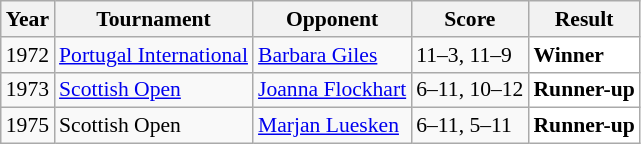<table class="sortable wikitable" style="font-size: 90%;">
<tr>
<th>Year</th>
<th>Tournament</th>
<th>Opponent</th>
<th>Score</th>
<th>Result</th>
</tr>
<tr>
<td align="center">1972</td>
<td align="left"><a href='#'>Portugal International</a></td>
<td align="left"> <a href='#'>Barbara Giles</a></td>
<td align="left">11–3, 11–9</td>
<td style="text-align:left; background:white"> <strong>Winner</strong></td>
</tr>
<tr>
<td align="center">1973</td>
<td align="left"><a href='#'>Scottish Open</a></td>
<td align="left"> <a href='#'>Joanna Flockhart</a></td>
<td align="left">6–11, 10–12</td>
<td style="text-align:left; background:white"> <strong>Runner-up</strong></td>
</tr>
<tr>
<td align="center">1975</td>
<td align="left">Scottish Open</td>
<td align="left"> <a href='#'>Marjan Luesken</a></td>
<td align="left">6–11, 5–11</td>
<td style="text-align:left; background:white"> <strong>Runner-up</strong></td>
</tr>
</table>
